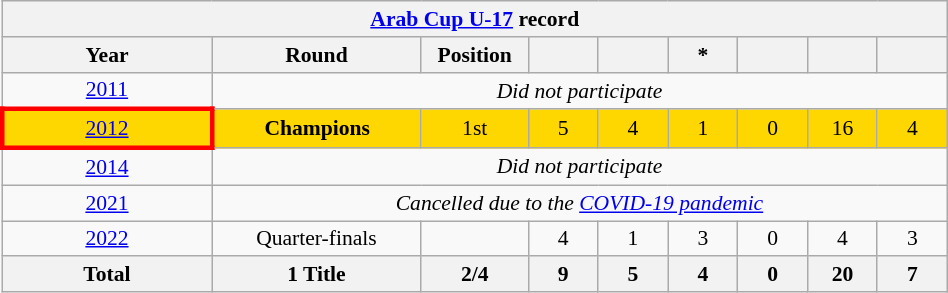<table class="wikitable" style="font-size:90%; text-align:center;" width="50%">
<tr>
<th colspan=9><a href='#'>Arab Cup U-17</a> record</th>
</tr>
<tr>
<th width="15%">Year</th>
<th width="15%">Round</th>
<th width="5%">Position</th>
<th width="5%"></th>
<th width="5%"></th>
<th width="5%">*</th>
<th width="5%"></th>
<th width="5%"></th>
<th width="5%"></th>
</tr>
<tr>
<td> <a href='#'>2011</a></td>
<td colspan=8><em>Did not participate</em></td>
</tr>
<tr bgcolor=gold>
<td style="border: 3px solid red"> <a href='#'>2012</a></td>
<td><strong>Champions</strong></td>
<td>1st</td>
<td>5</td>
<td>4</td>
<td>1</td>
<td>0</td>
<td>16</td>
<td>4</td>
</tr>
<tr>
<td> <a href='#'>2014</a></td>
<td colspan=8><em>Did not participate</em></td>
</tr>
<tr>
<td> <a href='#'>2021</a></td>
<td colspan=8><em>Cancelled due to the <a href='#'>COVID-19 pandemic</a></em></td>
</tr>
<tr>
<td> <a href='#'>2022</a></td>
<td>Quarter-finals</td>
<td></td>
<td>4</td>
<td>1</td>
<td>3</td>
<td>0</td>
<td>4</td>
<td>3</td>
</tr>
<tr>
<th>Total</th>
<th>1 Title</th>
<th>2/4</th>
<th>9</th>
<th>5</th>
<th>4</th>
<th>0</th>
<th>20</th>
<th>7</th>
</tr>
</table>
